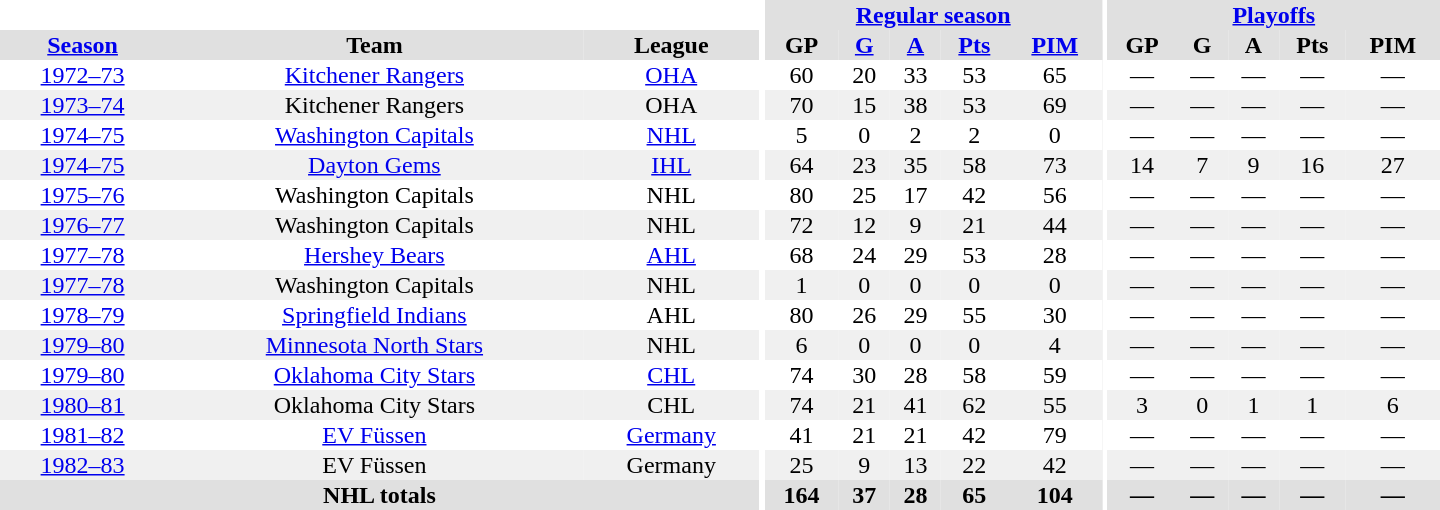<table border="0" cellpadding="1" cellspacing="0" style="text-align:center; width:60em">
<tr bgcolor="#e0e0e0">
<th colspan="3" bgcolor="#ffffff"></th>
<th rowspan="99" bgcolor="#ffffff"></th>
<th colspan="5"><a href='#'>Regular season</a></th>
<th rowspan="99" bgcolor="#ffffff"></th>
<th colspan="5"><a href='#'>Playoffs</a></th>
</tr>
<tr bgcolor="#e0e0e0">
<th><a href='#'>Season</a></th>
<th>Team</th>
<th>League</th>
<th>GP</th>
<th><a href='#'>G</a></th>
<th><a href='#'>A</a></th>
<th><a href='#'>Pts</a></th>
<th><a href='#'>PIM</a></th>
<th>GP</th>
<th>G</th>
<th>A</th>
<th>Pts</th>
<th>PIM</th>
</tr>
<tr>
<td><a href='#'>1972–73</a></td>
<td><a href='#'>Kitchener Rangers</a></td>
<td><a href='#'>OHA</a></td>
<td>60</td>
<td>20</td>
<td>33</td>
<td>53</td>
<td>65</td>
<td>—</td>
<td>—</td>
<td>—</td>
<td>—</td>
<td>—</td>
</tr>
<tr bgcolor="#f0f0f0">
<td><a href='#'>1973–74</a></td>
<td>Kitchener Rangers</td>
<td>OHA</td>
<td>70</td>
<td>15</td>
<td>38</td>
<td>53</td>
<td>69</td>
<td>—</td>
<td>—</td>
<td>—</td>
<td>—</td>
<td>—</td>
</tr>
<tr>
<td><a href='#'>1974–75</a></td>
<td><a href='#'>Washington Capitals</a></td>
<td><a href='#'>NHL</a></td>
<td>5</td>
<td>0</td>
<td>2</td>
<td>2</td>
<td>0</td>
<td>—</td>
<td>—</td>
<td>—</td>
<td>—</td>
<td>—</td>
</tr>
<tr bgcolor="#f0f0f0">
<td><a href='#'>1974–75</a></td>
<td><a href='#'>Dayton Gems</a></td>
<td><a href='#'>IHL</a></td>
<td>64</td>
<td>23</td>
<td>35</td>
<td>58</td>
<td>73</td>
<td>14</td>
<td>7</td>
<td>9</td>
<td>16</td>
<td>27</td>
</tr>
<tr>
<td><a href='#'>1975–76</a></td>
<td>Washington Capitals</td>
<td>NHL</td>
<td>80</td>
<td>25</td>
<td>17</td>
<td>42</td>
<td>56</td>
<td>—</td>
<td>—</td>
<td>—</td>
<td>—</td>
<td>—</td>
</tr>
<tr bgcolor="#f0f0f0">
<td><a href='#'>1976–77</a></td>
<td>Washington Capitals</td>
<td>NHL</td>
<td>72</td>
<td>12</td>
<td>9</td>
<td>21</td>
<td>44</td>
<td>—</td>
<td>—</td>
<td>—</td>
<td>—</td>
<td>—</td>
</tr>
<tr>
<td><a href='#'>1977–78</a></td>
<td><a href='#'>Hershey Bears</a></td>
<td><a href='#'>AHL</a></td>
<td>68</td>
<td>24</td>
<td>29</td>
<td>53</td>
<td>28</td>
<td>—</td>
<td>—</td>
<td>—</td>
<td>—</td>
<td>—</td>
</tr>
<tr bgcolor="#f0f0f0">
<td><a href='#'>1977–78</a></td>
<td>Washington Capitals</td>
<td>NHL</td>
<td>1</td>
<td>0</td>
<td>0</td>
<td>0</td>
<td>0</td>
<td>—</td>
<td>—</td>
<td>—</td>
<td>—</td>
<td>—</td>
</tr>
<tr>
<td><a href='#'>1978–79</a></td>
<td><a href='#'>Springfield Indians</a></td>
<td>AHL</td>
<td>80</td>
<td>26</td>
<td>29</td>
<td>55</td>
<td>30</td>
<td>—</td>
<td>—</td>
<td>—</td>
<td>—</td>
<td>—</td>
</tr>
<tr bgcolor="#f0f0f0">
<td><a href='#'>1979–80</a></td>
<td><a href='#'>Minnesota North Stars</a></td>
<td>NHL</td>
<td>6</td>
<td>0</td>
<td>0</td>
<td>0</td>
<td>4</td>
<td>—</td>
<td>—</td>
<td>—</td>
<td>—</td>
<td>—</td>
</tr>
<tr>
<td><a href='#'>1979–80</a></td>
<td><a href='#'>Oklahoma City Stars</a></td>
<td><a href='#'>CHL</a></td>
<td>74</td>
<td>30</td>
<td>28</td>
<td>58</td>
<td>59</td>
<td>—</td>
<td>—</td>
<td>—</td>
<td>—</td>
<td>—</td>
</tr>
<tr bgcolor="#f0f0f0">
<td><a href='#'>1980–81</a></td>
<td>Oklahoma City Stars</td>
<td>CHL</td>
<td>74</td>
<td>21</td>
<td>41</td>
<td>62</td>
<td>55</td>
<td>3</td>
<td>0</td>
<td>1</td>
<td>1</td>
<td>6</td>
</tr>
<tr>
<td><a href='#'>1981–82</a></td>
<td><a href='#'>EV Füssen</a></td>
<td><a href='#'>Germany</a></td>
<td>41</td>
<td>21</td>
<td>21</td>
<td>42</td>
<td>79</td>
<td>—</td>
<td>—</td>
<td>—</td>
<td>—</td>
<td>—</td>
</tr>
<tr bgcolor="#f0f0f0">
<td><a href='#'>1982–83</a></td>
<td>EV Füssen</td>
<td>Germany</td>
<td>25</td>
<td>9</td>
<td>13</td>
<td>22</td>
<td>42</td>
<td>—</td>
<td>—</td>
<td>—</td>
<td>—</td>
<td>—</td>
</tr>
<tr>
</tr>
<tr ALIGN="center" bgcolor="#e0e0e0">
<th colspan="3">NHL totals</th>
<th ALIGN="center">164</th>
<th ALIGN="center">37</th>
<th ALIGN="center">28</th>
<th ALIGN="center">65</th>
<th ALIGN="center">104</th>
<th ALIGN="center">—</th>
<th ALIGN="center">—</th>
<th ALIGN="center">—</th>
<th ALIGN="center">—</th>
<th ALIGN="center">—</th>
</tr>
</table>
